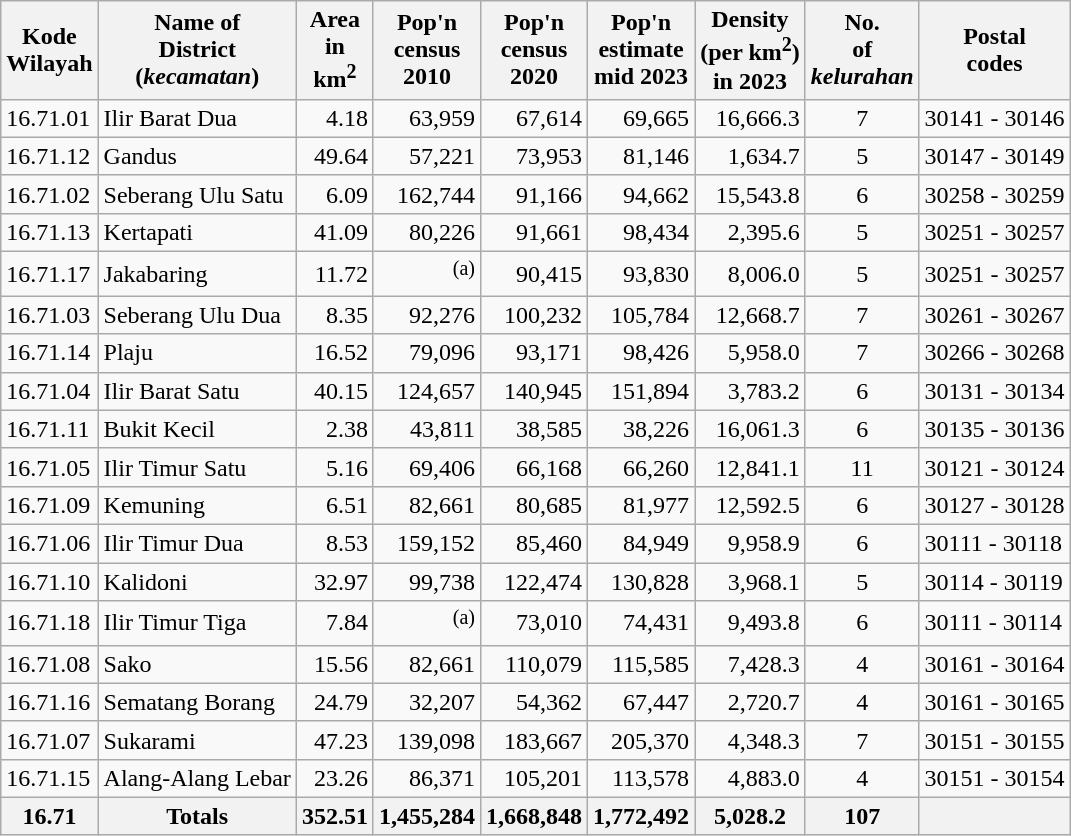<table class="wikitable sortable">
<tr>
<th>Kode <br>Wilayah</th>
<th>Name of<br>District<br>(<em>kecamatan</em>)</th>
<th>Area<br>in<br>km<sup>2</sup></th>
<th>Pop'n<br>census<br>2010</th>
<th>Pop'n<br>census<br>2020</th>
<th>Pop'n<br>estimate<br>mid 2023</th>
<th>Density<br>(per km<sup>2</sup>)<br>in 2023</th>
<th>No.<br>of<br><em>kelurahan</em></th>
<th>Postal<br>codes</th>
</tr>
<tr>
<td>16.71.01</td>
<td>Ilir Barat Dua</td>
<td align="right">4.18</td>
<td align="right">63,959</td>
<td align="right">67,614</td>
<td align="right">69,665</td>
<td align="right">16,666.3</td>
<td align="center">7</td>
<td>30141 - 30146</td>
</tr>
<tr>
<td>16.71.12</td>
<td>Gandus</td>
<td align="right">49.64</td>
<td align="right">57,221</td>
<td align="right">73,953</td>
<td align="right">81,146</td>
<td align="right">1,634.7</td>
<td align="center">5</td>
<td>30147 - 30149</td>
</tr>
<tr>
<td>16.71.02</td>
<td>Seberang Ulu Satu</td>
<td align="right">6.09</td>
<td align="right">162,744</td>
<td align="right">91,166</td>
<td align="right">94,662</td>
<td align="right">15,543.8</td>
<td align="center">6</td>
<td>30258 - 30259</td>
</tr>
<tr>
<td>16.71.13</td>
<td>Kertapati</td>
<td align="right">41.09</td>
<td align="right">80,226</td>
<td align="right">91,661</td>
<td align="right">98,434</td>
<td align="right">2,395.6</td>
<td align="center">5</td>
<td>30251 - 30257</td>
</tr>
<tr>
<td>16.71.17</td>
<td>Jakabaring</td>
<td align="right">11.72</td>
<td align="right"><sup>(a)</sup></td>
<td align="right">90,415</td>
<td align="right">93,830</td>
<td align="right">8,006.0</td>
<td align="center">5</td>
<td>30251 - 30257</td>
</tr>
<tr>
<td>16.71.03</td>
<td>Seberang Ulu Dua</td>
<td align="right">8.35</td>
<td align="right">92,276</td>
<td align="right">100,232</td>
<td align="right">105,784</td>
<td align="right">12,668.7</td>
<td align="center">7</td>
<td>30261 - 30267</td>
</tr>
<tr>
<td>16.71.14</td>
<td>Plaju</td>
<td align="right">16.52</td>
<td align="right">79,096</td>
<td align="right">93,171</td>
<td align="right">98,426</td>
<td align="right">5,958.0</td>
<td align="center">7</td>
<td>30266 - 30268</td>
</tr>
<tr>
<td>16.71.04</td>
<td>Ilir Barat Satu</td>
<td align="right">40.15</td>
<td align="right">124,657</td>
<td align="right">140,945</td>
<td align="right">151,894</td>
<td align="right">3,783.2</td>
<td align="center">6</td>
<td>30131 - 30134</td>
</tr>
<tr>
<td>16.71.11</td>
<td>Bukit Kecil</td>
<td align="right">2.38</td>
<td align="right">43,811</td>
<td align="right">38,585</td>
<td align="right">38,226</td>
<td align="right">16,061.3</td>
<td align="center">6</td>
<td>30135 - 30136</td>
</tr>
<tr>
<td>16.71.05</td>
<td>Ilir Timur Satu</td>
<td align="right">5.16</td>
<td align="right">69,406</td>
<td align="right">66,168</td>
<td align="right">66,260</td>
<td align="right">12,841.1</td>
<td align="center">11</td>
<td>30121 - 30124</td>
</tr>
<tr>
<td>16.71.09</td>
<td>Kemuning</td>
<td align="right">6.51</td>
<td align="right">82,661</td>
<td align="right">80,685</td>
<td align="right">81,977</td>
<td align="right">12,592.5</td>
<td align="center">6</td>
<td>30127 - 30128</td>
</tr>
<tr>
<td>16.71.06</td>
<td>Ilir Timur Dua</td>
<td align="right">8.53</td>
<td align="right">159,152</td>
<td align="right">85,460</td>
<td align="right">84,949</td>
<td align="right">9,958.9</td>
<td align="center">6</td>
<td>30111 - 30118</td>
</tr>
<tr>
<td>16.71.10</td>
<td>Kalidoni</td>
<td align="right">32.97</td>
<td align="right">99,738</td>
<td align="right">122,474</td>
<td align="right">130,828</td>
<td align="right">3,968.1</td>
<td align="center">5</td>
<td>30114 - 30119</td>
</tr>
<tr>
<td>16.71.18</td>
<td>Ilir Timur Tiga</td>
<td align="right">7.84</td>
<td align="right"><sup>(a)</sup></td>
<td align="right">73,010</td>
<td align="right">74,431</td>
<td align="right">9,493.8</td>
<td align="center">6</td>
<td>30111 - 30114</td>
</tr>
<tr>
<td>16.71.08</td>
<td>Sako</td>
<td align="right">15.56</td>
<td align="right">82,661</td>
<td align="right">110,079</td>
<td align="right">115,585</td>
<td align="right">7,428.3</td>
<td align="center">4</td>
<td>30161 - 30164</td>
</tr>
<tr>
<td>16.71.16</td>
<td>Sematang Borang</td>
<td align="right">24.79</td>
<td align="right">32,207</td>
<td align="right">54,362</td>
<td align="right">67,447</td>
<td align="right">2,720.7</td>
<td align="center">4</td>
<td>30161 - 30165</td>
</tr>
<tr>
<td>16.71.07</td>
<td>Sukarami</td>
<td align="right">47.23</td>
<td align="right">139,098</td>
<td align="right">183,667</td>
<td align="right">205,370</td>
<td align="right">4,348.3</td>
<td align="center">7</td>
<td>30151 - 30155</td>
</tr>
<tr>
<td>16.71.15</td>
<td>Alang-Alang Lebar</td>
<td align="right">23.26</td>
<td align="right">86,371</td>
<td align="right">105,201</td>
<td align="right">113,578</td>
<td align="right">4,883.0</td>
<td align="center">4</td>
<td>30151 - 30154</td>
</tr>
<tr>
<th>16.71</th>
<th>Totals</th>
<th align="right">352.51</th>
<th align="right">1,455,284</th>
<th align="right">1,668,848</th>
<th align="right">1,772,492</th>
<th align="right">5,028.2</th>
<th align="center">107</th>
<th></th>
</tr>
</table>
